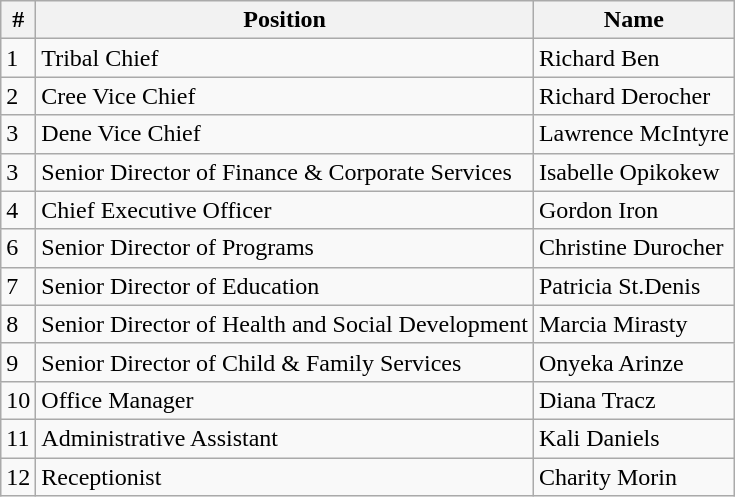<table class="wikitable">
<tr>
<th>#</th>
<th>Position</th>
<th>Name</th>
</tr>
<tr>
<td>1</td>
<td>Tribal Chief</td>
<td>Richard Ben</td>
</tr>
<tr>
<td>2</td>
<td>Cree Vice Chief</td>
<td>Richard Derocher</td>
</tr>
<tr>
<td>3</td>
<td>Dene Vice Chief</td>
<td>Lawrence McIntyre</td>
</tr>
<tr>
<td>3</td>
<td>Senior Director of Finance & Corporate Services</td>
<td>Isabelle Opikokew</td>
</tr>
<tr>
<td>4</td>
<td>Chief Executive Officer</td>
<td>Gordon Iron</td>
</tr>
<tr>
<td>6</td>
<td>Senior Director of Programs</td>
<td>Christine Durocher</td>
</tr>
<tr>
<td>7</td>
<td>Senior Director of Education</td>
<td>Patricia St.Denis</td>
</tr>
<tr>
<td>8</td>
<td>Senior Director of Health and Social Development</td>
<td>Marcia Mirasty</td>
</tr>
<tr>
<td>9</td>
<td>Senior Director of Child & Family Services</td>
<td>Onyeka Arinze</td>
</tr>
<tr>
<td>10</td>
<td>Office Manager</td>
<td>Diana Tracz</td>
</tr>
<tr>
<td>11</td>
<td>Administrative Assistant</td>
<td>Kali Daniels</td>
</tr>
<tr>
<td>12</td>
<td>Receptionist</td>
<td>Charity Morin</td>
</tr>
</table>
